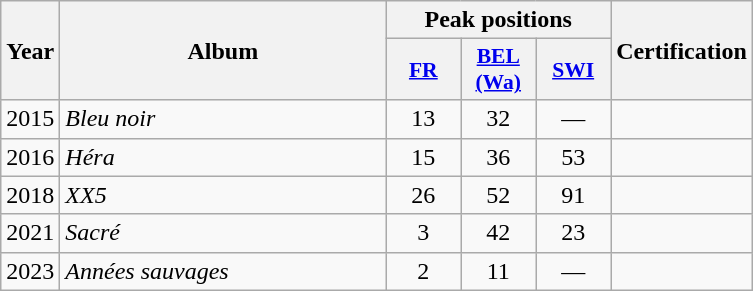<table class="wikitable">
<tr>
<th align="center" rowspan="2" width="10">Year</th>
<th align="center" rowspan="2" width="210">Album</th>
<th align="center" colspan="3" width="20">Peak positions</th>
<th align="center" rowspan="2" width="70">Certification</th>
</tr>
<tr>
<th scope="col" style="width:3em;font-size:90%;"><a href='#'>FR</a><br></th>
<th scope="col" style="width:3em;font-size:90%;"><a href='#'>BEL <br>(Wa)</a><br></th>
<th scope="col" style="width:3em;font-size:90%;"><a href='#'>SWI</a><br></th>
</tr>
<tr>
<td style="text-align:center;">2015</td>
<td><em>Bleu noir</em></td>
<td style="text-align:center;">13</td>
<td style="text-align:center;">32</td>
<td style="text-align:center;">—</td>
<td style="text-align:center;"></td>
</tr>
<tr>
<td style="text-align:center;">2016</td>
<td><em>Héra</em></td>
<td style="text-align:center;">15</td>
<td style="text-align:center;">36</td>
<td style="text-align:center;">53</td>
<td style="text-align:center;"></td>
</tr>
<tr>
<td style="text-align:center;">2018</td>
<td><em>XX5</em></td>
<td style="text-align:center;">26</td>
<td style="text-align:center;">52</td>
<td style="text-align:center;">91</td>
<td style="text-align:center;"></td>
</tr>
<tr>
<td style="text-align:center;">2021</td>
<td><em>Sacré</em></td>
<td style="text-align:center;">3</td>
<td style="text-align:center;">42</td>
<td style="text-align:center;">23</td>
<td style="text-align:center;"></td>
</tr>
<tr>
<td style="text-align:center;">2023</td>
<td><em>Années sauvages</em></td>
<td style="text-align:center;">2<br></td>
<td style="text-align:center;">11</td>
<td style="text-align:center;">—</td>
<td style="text-align:center;"></td>
</tr>
</table>
